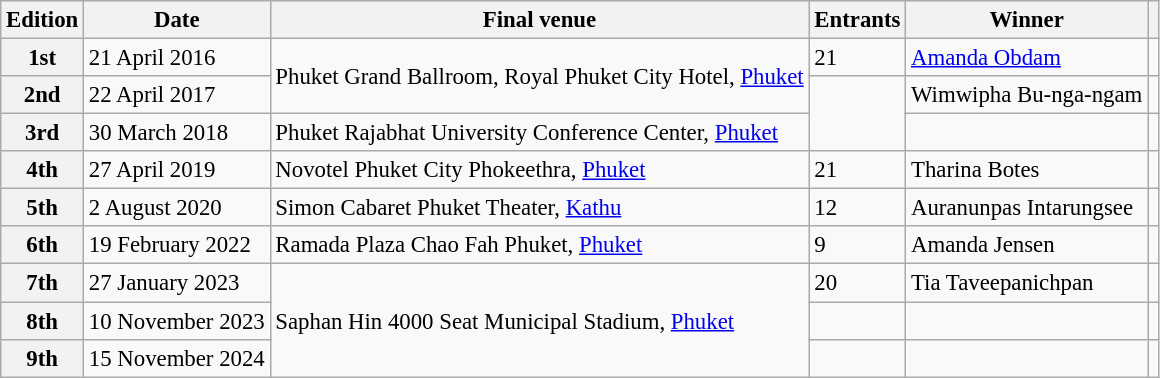<table class="wikitable defaultcenter col2left col3left col5left" style="font-size:95%;">
<tr>
<th>Edition</th>
<th>Date</th>
<th>Final venue</th>
<th>Entrants</th>
<th>Winner</th>
<th></th>
</tr>
<tr>
<th>1st</th>
<td>21 April 2016</td>
<td rowspan=2>Phuket Grand Ballroom, Royal Phuket City Hotel, <a href='#'>Phuket</a></td>
<td>21</td>
<td><a href='#'>Amanda Obdam</a></td>
<td></td>
</tr>
<tr>
<th>2nd</th>
<td>22 April 2017</td>
<td rowspan=2></td>
<td>Wimwipha Bu-nga-ngam</td>
<td></td>
</tr>
<tr>
<th>3rd</th>
<td>30 March 2018</td>
<td>Phuket Rajabhat University Conference Center, <a href='#'>Phuket</a></td>
<td></td>
<td></td>
</tr>
<tr>
<th>4th</th>
<td>27 April 2019</td>
<td>Novotel Phuket City Phokeethra, <a href='#'>Phuket</a></td>
<td>21</td>
<td>Tharina Botes</td>
<td></td>
</tr>
<tr>
<th>5th</th>
<td>2 August 2020</td>
<td>Simon Cabaret Phuket Theater, <a href='#'>Kathu</a></td>
<td>12</td>
<td>Auranunpas Intarungsee</td>
<td></td>
</tr>
<tr>
<th>6th</th>
<td>19 February 2022</td>
<td>Ramada Plaza Chao Fah Phuket, <a href='#'>Phuket</a></td>
<td>9</td>
<td>Amanda Jensen</td>
<td></td>
</tr>
<tr>
<th>7th</th>
<td>27 January 2023</td>
<td rowspan=3>Saphan Hin 4000 Seat Municipal Stadium, <a href='#'>Phuket</a></td>
<td>20</td>
<td>Tia Taveepanichpan</td>
<td></td>
</tr>
<tr>
<th>8th</th>
<td>10 November 2023</td>
<td></td>
<td></td>
<td></td>
</tr>
<tr>
<th>9th</th>
<td>15 November 2024</td>
<td></td>
<td></td>
<td></td>
</tr>
</table>
